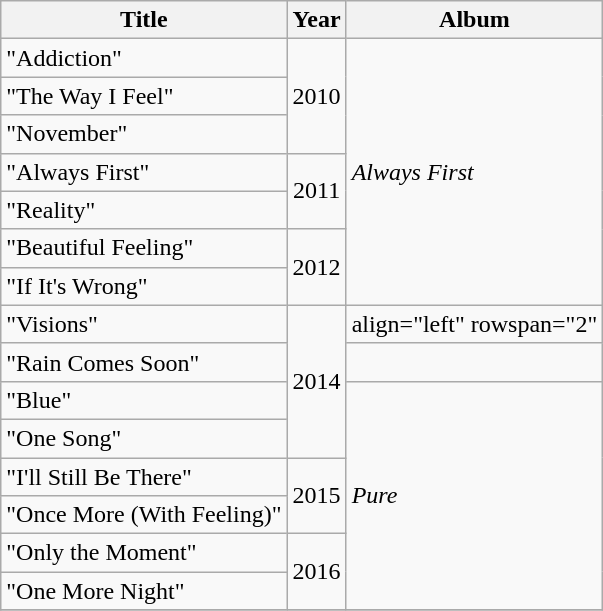<table class="wikitable">
<tr>
<th>Title</th>
<th>Year</th>
<th>Album</th>
</tr>
<tr>
<td align="left">"Addiction"</td>
<td align="center" rowspan="3">2010</td>
<td align="left" rowspan="7"><em>Always First</em></td>
</tr>
<tr>
<td align="left">"The Way I Feel"</td>
</tr>
<tr>
<td align="left">"November"</td>
</tr>
<tr>
<td align="left">"Always First"</td>
<td align="center" rowspan="2">2011</td>
</tr>
<tr>
<td align="left">"Reality"</td>
</tr>
<tr>
<td align="left">"Beautiful Feeling"</td>
<td align="center" rowspan="2">2012</td>
</tr>
<tr>
<td align="left">"If It's Wrong"</td>
</tr>
<tr>
<td align="left">"Visions"</td>
<td align="center" rowspan="4">2014</td>
<td>align="left" rowspan="2" </td>
</tr>
<tr>
<td align="left">"Rain Comes Soon"</td>
</tr>
<tr>
<td align="left">"Blue"</td>
<td align="left" rowspan="6"><em>Pure</em></td>
</tr>
<tr>
<td align="left">"One Song"</td>
</tr>
<tr>
<td align="left">"I'll Still Be There"</td>
<td align="center" rowspan="2">2015</td>
</tr>
<tr>
<td align="left">"Once More (With Feeling)"</td>
</tr>
<tr>
<td align="left">"Only the Moment"</td>
<td align="center" rowspan="2">2016</td>
</tr>
<tr>
<td align="left">"One More Night"</td>
</tr>
<tr>
</tr>
</table>
